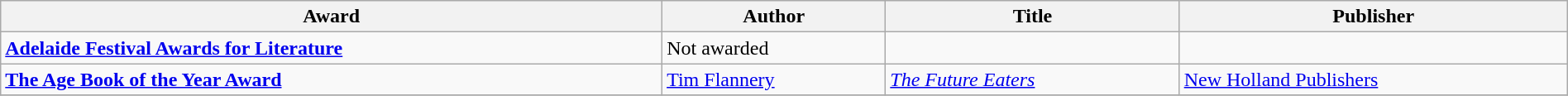<table class="wikitable" width=100%>
<tr>
<th>Award</th>
<th>Author</th>
<th>Title</th>
<th>Publisher</th>
</tr>
<tr>
<td><strong><a href='#'>Adelaide Festival Awards for Literature</a></strong></td>
<td>Not awarded</td>
<td></td>
<td></td>
</tr>
<tr>
<td><strong><a href='#'>The Age Book of the Year Award</a></strong></td>
<td><a href='#'>Tim Flannery</a></td>
<td><em><a href='#'>The Future Eaters</a></em></td>
<td><a href='#'>New Holland Publishers</a></td>
</tr>
<tr>
</tr>
</table>
